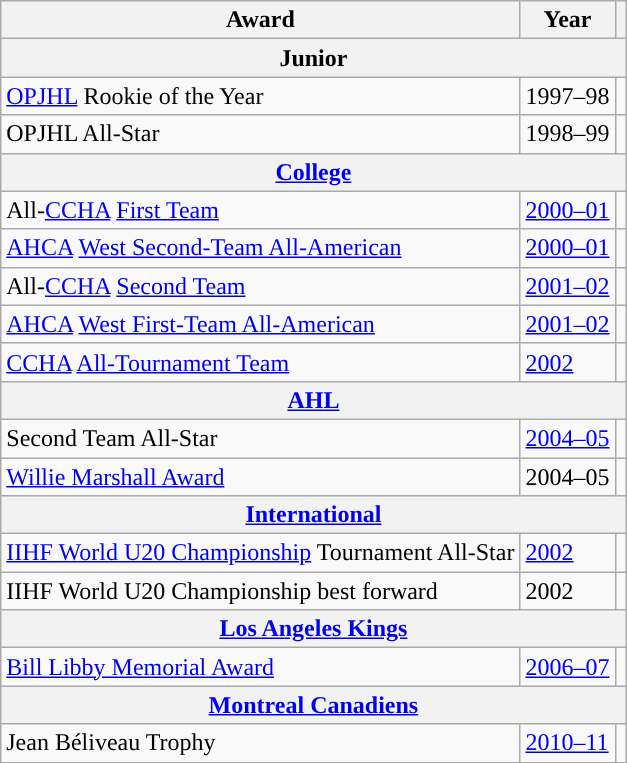<table class="wikitable">
<tr>
<th>Award</th>
<th>Year</th>
<th></th>
</tr>
<tr>
<th colspan="3">Junior</th>
</tr>
<tr>
<td><a href='#'>OPJHL</a> Rookie of the Year</td>
<td>1997–98</td>
<td></td>
</tr>
<tr>
<td>OPJHL All-Star</td>
<td>1998–99</td>
<td></td>
</tr>
<tr>
<th colspan="3"><a href='#'>College</a></th>
</tr>
<tr>
<td>All-<a href='#'>CCHA</a> <a href='#'>First Team</a></td>
<td><a href='#'>2000–01</a></td>
<td></td>
</tr>
<tr>
<td><a href='#'>AHCA</a> <a href='#'>West Second-Team All-American</a></td>
<td><a href='#'>2000–01</a></td>
<td></td>
</tr>
<tr>
<td>All-<a href='#'>CCHA</a> <a href='#'>Second Team</a></td>
<td><a href='#'>2001–02</a></td>
<td></td>
</tr>
<tr>
<td><a href='#'>AHCA</a> <a href='#'>West First-Team All-American</a></td>
<td><a href='#'>2001–02</a></td>
<td></td>
</tr>
<tr>
<td><a href='#'>CCHA</a> <a href='#'>All-Tournament Team</a></td>
<td><a href='#'>2002</a></td>
<td></td>
</tr>
<tr>
<th colspan="3"><a href='#'>AHL</a></th>
</tr>
<tr>
<td>Second Team All-Star</td>
<td><a href='#'>2004–05</a></td>
<td></td>
</tr>
<tr>
<td><a href='#'>Willie Marshall Award</a></td>
<td>2004–05</td>
<td></td>
</tr>
<tr>
<th colspan="3"><a href='#'>International</a></th>
</tr>
<tr>
<td><a href='#'>IIHF World U20 Championship</a> Tournament All-Star</td>
<td><a href='#'>2002</a></td>
<td></td>
</tr>
<tr>
<td>IIHF World U20 Championship best forward</td>
<td>2002</td>
<td></td>
</tr>
<tr>
<th colspan="3"><a href='#'>Los Angeles Kings</a></th>
</tr>
<tr>
<td><a href='#'>Bill Libby Memorial Award</a></td>
<td><a href='#'>2006–07</a></td>
<td></td>
</tr>
<tr>
<th colspan="3"><a href='#'>Montreal Canadiens</a></th>
</tr>
<tr>
<td>Jean Béliveau Trophy</td>
<td><a href='#'>2010–11</a></td>
<td></td>
</tr>
</table>
